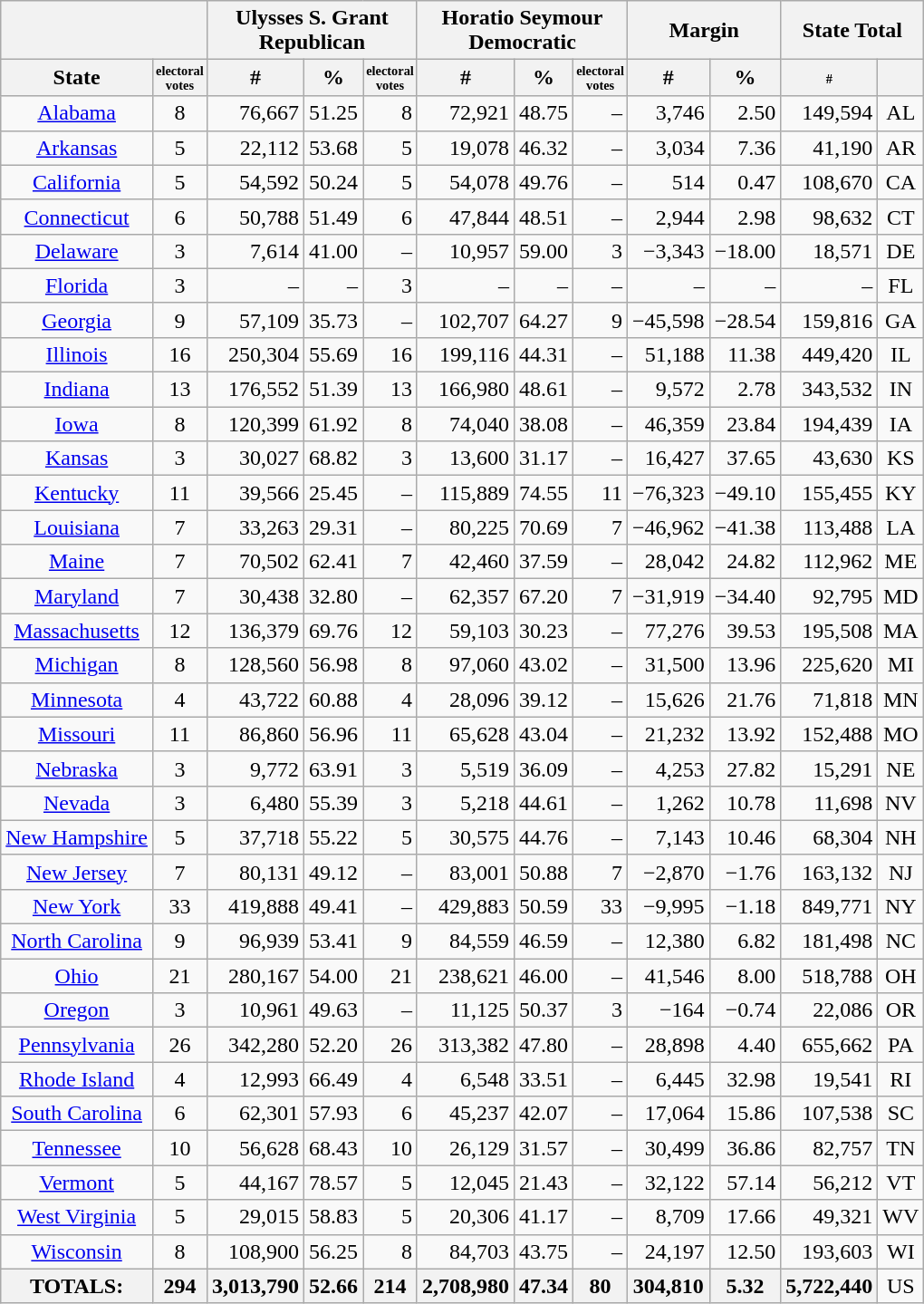<table class="wikitable sortable" style="text-align:right">
<tr>
<th colspan=2></th>
<th align=center colspan=3>Ulysses S. Grant<br>Republican</th>
<th align=center colspan=3>Horatio Seymour<br>Democratic</th>
<th align=center colspan=2>Margin</th>
<th align=center colspan=2>State Total</th>
</tr>
<tr>
<th align=center>State</th>
<th style="text-align:center; font-size: 60%" data-sort-type="number">electoral<br>votes</th>
<th align=center data-sort-type="number">#</th>
<th align=center data-sort-type="number">%</th>
<th style="text-align:center; font-size: 60%" data-sort-type="number">electoral<br>votes</th>
<th align=center data-sort-type="number">#</th>
<th align=center data-sort-type="number">%</th>
<th style="text-align:center; font-size: 60%" data-sort-type="number">electoral<br>votes</th>
<th align=center data-sort-type="number">#</th>
<th align=center data-sort-type="number">%</th>
<th style="text-align:center; font-size: 60%" data-sort-type="number">#</th>
<th></th>
</tr>
<tr>
<td style="text-align:center;"><a href='#'>Alabama</a></td>
<td style="text-align:center;">8</td>
<td>76,667</td>
<td>51.25</td>
<td>8</td>
<td>72,921</td>
<td>48.75</td>
<td>–</td>
<td>3,746</td>
<td>2.50</td>
<td>149,594</td>
<td style="text-align:center;">AL</td>
</tr>
<tr>
<td style="text-align:center;"><a href='#'>Arkansas</a></td>
<td style="text-align:center;">5</td>
<td>22,112</td>
<td>53.68</td>
<td>5</td>
<td>19,078</td>
<td>46.32</td>
<td>–</td>
<td>3,034</td>
<td>7.36</td>
<td>41,190</td>
<td style="text-align:center;">AR</td>
</tr>
<tr>
<td style="text-align:center;"><a href='#'>California</a></td>
<td style="text-align:center;">5</td>
<td>54,592</td>
<td>50.24</td>
<td>5</td>
<td>54,078</td>
<td>49.76</td>
<td>–</td>
<td>514</td>
<td>0.47</td>
<td>108,670</td>
<td style="text-align:center;">CA</td>
</tr>
<tr>
<td style="text-align:center;"><a href='#'>Connecticut</a></td>
<td style="text-align:center;">6</td>
<td>50,788</td>
<td>51.49</td>
<td>6</td>
<td>47,844</td>
<td>48.51</td>
<td>–</td>
<td>2,944</td>
<td>2.98</td>
<td>98,632</td>
<td style="text-align:center;">CT</td>
</tr>
<tr>
<td style="text-align:center;"><a href='#'>Delaware</a></td>
<td style="text-align:center;">3</td>
<td>7,614</td>
<td>41.00</td>
<td>–</td>
<td>10,957</td>
<td>59.00</td>
<td>3</td>
<td>−3,343</td>
<td>−18.00</td>
<td>18,571</td>
<td style="text-align:center;">DE</td>
</tr>
<tr>
<td style="text-align:center;"><a href='#'>Florida</a></td>
<td style="text-align:center;">3</td>
<td>–</td>
<td>–</td>
<td>3</td>
<td>–</td>
<td>–</td>
<td>–</td>
<td>–</td>
<td>–</td>
<td>–</td>
<td style="text-align:center;">FL</td>
</tr>
<tr>
<td style="text-align:center;"><a href='#'>Georgia</a></td>
<td style="text-align:center;">9</td>
<td>57,109</td>
<td>35.73</td>
<td>–</td>
<td>102,707</td>
<td>64.27</td>
<td>9</td>
<td>−45,598</td>
<td>−28.54</td>
<td>159,816</td>
<td style="text-align:center;">GA</td>
</tr>
<tr>
<td style="text-align:center;"><a href='#'>Illinois</a></td>
<td style="text-align:center;">16</td>
<td>250,304</td>
<td>55.69</td>
<td>16</td>
<td>199,116</td>
<td>44.31</td>
<td>–</td>
<td>51,188</td>
<td>11.38</td>
<td>449,420</td>
<td style="text-align:center;">IL</td>
</tr>
<tr>
<td style="text-align:center;"><a href='#'>Indiana</a></td>
<td style="text-align:center;">13</td>
<td>176,552</td>
<td>51.39</td>
<td>13</td>
<td>166,980</td>
<td>48.61</td>
<td>–</td>
<td>9,572</td>
<td>2.78</td>
<td>343,532</td>
<td style="text-align:center;">IN</td>
</tr>
<tr>
<td style="text-align:center;"><a href='#'>Iowa</a></td>
<td style="text-align:center;">8</td>
<td>120,399</td>
<td>61.92</td>
<td>8</td>
<td>74,040</td>
<td>38.08</td>
<td>–</td>
<td>46,359</td>
<td>23.84</td>
<td>194,439</td>
<td style="text-align:center;">IA</td>
</tr>
<tr>
<td style="text-align:center;"><a href='#'>Kansas</a></td>
<td style="text-align:center;">3</td>
<td>30,027</td>
<td>68.82</td>
<td>3</td>
<td>13,600</td>
<td>31.17</td>
<td>–</td>
<td>16,427</td>
<td>37.65</td>
<td>43,630</td>
<td style="text-align:center;">KS</td>
</tr>
<tr>
<td style="text-align:center;"><a href='#'>Kentucky</a></td>
<td style="text-align:center;">11</td>
<td>39,566</td>
<td>25.45</td>
<td>–</td>
<td>115,889</td>
<td>74.55</td>
<td>11</td>
<td>−76,323</td>
<td>−49.10</td>
<td>155,455</td>
<td style="text-align:center;">KY</td>
</tr>
<tr>
<td style="text-align:center;"><a href='#'>Louisiana</a></td>
<td style="text-align:center;">7</td>
<td>33,263</td>
<td>29.31</td>
<td>–</td>
<td>80,225</td>
<td>70.69</td>
<td>7</td>
<td>−46,962</td>
<td>−41.38</td>
<td>113,488</td>
<td style="text-align:center;">LA</td>
</tr>
<tr>
<td style="text-align:center;"><a href='#'>Maine</a></td>
<td style="text-align:center;">7</td>
<td>70,502</td>
<td>62.41</td>
<td>7</td>
<td>42,460</td>
<td>37.59</td>
<td>–</td>
<td>28,042</td>
<td>24.82</td>
<td>112,962</td>
<td style="text-align:center;">ME</td>
</tr>
<tr>
<td style="text-align:center;"><a href='#'>Maryland</a></td>
<td style="text-align:center;">7</td>
<td>30,438</td>
<td>32.80</td>
<td>–</td>
<td>62,357</td>
<td>67.20</td>
<td>7</td>
<td>−31,919</td>
<td>−34.40</td>
<td>92,795</td>
<td style="text-align:center;">MD</td>
</tr>
<tr>
<td style="text-align:center;"><a href='#'>Massachusetts</a></td>
<td style="text-align:center;">12</td>
<td>136,379</td>
<td>69.76</td>
<td>12</td>
<td>59,103</td>
<td>30.23</td>
<td>–</td>
<td>77,276</td>
<td>39.53</td>
<td>195,508</td>
<td style="text-align:center;">MA</td>
</tr>
<tr>
<td style="text-align:center;"><a href='#'>Michigan</a></td>
<td style="text-align:center;">8</td>
<td>128,560</td>
<td>56.98</td>
<td>8</td>
<td>97,060</td>
<td>43.02</td>
<td>–</td>
<td>31,500</td>
<td>13.96</td>
<td>225,620</td>
<td style="text-align:center;">MI</td>
</tr>
<tr>
<td style="text-align:center;"><a href='#'>Minnesota</a></td>
<td style="text-align:center;">4</td>
<td>43,722</td>
<td>60.88</td>
<td>4</td>
<td>28,096</td>
<td>39.12</td>
<td>–</td>
<td>15,626</td>
<td>21.76</td>
<td>71,818</td>
<td style="text-align:center;">MN</td>
</tr>
<tr>
<td style="text-align:center;"><a href='#'>Missouri</a></td>
<td style="text-align:center;">11</td>
<td>86,860</td>
<td>56.96</td>
<td>11</td>
<td>65,628</td>
<td>43.04</td>
<td>–</td>
<td>21,232</td>
<td>13.92</td>
<td>152,488</td>
<td style="text-align:center;">MO</td>
</tr>
<tr>
<td style="text-align:center;"><a href='#'>Nebraska</a></td>
<td style="text-align:center;">3</td>
<td>9,772</td>
<td>63.91</td>
<td>3</td>
<td>5,519</td>
<td>36.09</td>
<td>–</td>
<td>4,253</td>
<td>27.82</td>
<td>15,291</td>
<td style="text-align:center;">NE</td>
</tr>
<tr>
<td style="text-align:center;"><a href='#'>Nevada</a></td>
<td style="text-align:center;">3</td>
<td>6,480</td>
<td>55.39</td>
<td>3</td>
<td>5,218</td>
<td>44.61</td>
<td>–</td>
<td>1,262</td>
<td>10.78</td>
<td>11,698</td>
<td style="text-align:center;">NV</td>
</tr>
<tr>
<td style="text-align:center;"><a href='#'>New Hampshire</a></td>
<td style="text-align:center;">5</td>
<td>37,718</td>
<td>55.22</td>
<td>5</td>
<td>30,575</td>
<td>44.76</td>
<td>–</td>
<td>7,143</td>
<td>10.46</td>
<td>68,304</td>
<td style="text-align:center;">NH</td>
</tr>
<tr>
<td style="text-align:center;"><a href='#'>New Jersey</a></td>
<td style="text-align:center;">7</td>
<td>80,131</td>
<td>49.12</td>
<td>–</td>
<td>83,001</td>
<td>50.88</td>
<td>7</td>
<td>−2,870</td>
<td>−1.76</td>
<td>163,132</td>
<td style="text-align:center;">NJ</td>
</tr>
<tr>
<td style="text-align:center;"><a href='#'>New York</a></td>
<td style="text-align:center;">33</td>
<td>419,888</td>
<td>49.41</td>
<td>–</td>
<td>429,883</td>
<td>50.59</td>
<td>33</td>
<td>−9,995</td>
<td>−1.18</td>
<td>849,771</td>
<td style="text-align:center;">NY</td>
</tr>
<tr>
<td style="text-align:center;"><a href='#'>North Carolina</a></td>
<td style="text-align:center;">9</td>
<td>96,939</td>
<td>53.41</td>
<td>9</td>
<td>84,559</td>
<td>46.59</td>
<td>–</td>
<td>12,380</td>
<td>6.82</td>
<td>181,498</td>
<td style="text-align:center;">NC</td>
</tr>
<tr>
<td style="text-align:center;"><a href='#'>Ohio</a></td>
<td style="text-align:center;">21</td>
<td>280,167</td>
<td>54.00</td>
<td>21</td>
<td>238,621</td>
<td>46.00</td>
<td>–</td>
<td>41,546</td>
<td>8.00</td>
<td>518,788</td>
<td style="text-align:center;">OH</td>
</tr>
<tr>
<td style="text-align:center;"><a href='#'>Oregon</a></td>
<td style="text-align:center;">3</td>
<td>10,961</td>
<td>49.63</td>
<td>–</td>
<td>11,125</td>
<td>50.37</td>
<td>3</td>
<td>−164</td>
<td>−0.74</td>
<td>22,086</td>
<td style="text-align:center;">OR</td>
</tr>
<tr>
<td style="text-align:center;"><a href='#'>Pennsylvania</a></td>
<td style="text-align:center;">26</td>
<td>342,280</td>
<td>52.20</td>
<td>26</td>
<td>313,382</td>
<td>47.80</td>
<td>–</td>
<td>28,898</td>
<td>4.40</td>
<td>655,662</td>
<td style="text-align:center;">PA</td>
</tr>
<tr>
<td style="text-align:center;"><a href='#'>Rhode Island</a></td>
<td style="text-align:center;">4</td>
<td>12,993</td>
<td>66.49</td>
<td>4</td>
<td>6,548</td>
<td>33.51</td>
<td>–</td>
<td>6,445</td>
<td>32.98</td>
<td>19,541</td>
<td style="text-align:center;">RI</td>
</tr>
<tr>
<td style="text-align:center;"><a href='#'>South Carolina</a></td>
<td style="text-align:center;">6</td>
<td>62,301</td>
<td>57.93</td>
<td>6</td>
<td>45,237</td>
<td>42.07</td>
<td>–</td>
<td>17,064</td>
<td>15.86</td>
<td>107,538</td>
<td style="text-align:center;">SC</td>
</tr>
<tr>
<td style="text-align:center;"><a href='#'>Tennessee</a></td>
<td style="text-align:center;">10</td>
<td>56,628</td>
<td>68.43</td>
<td>10</td>
<td>26,129</td>
<td>31.57</td>
<td>–</td>
<td>30,499</td>
<td>36.86</td>
<td>82,757</td>
<td style="text-align:center;">TN</td>
</tr>
<tr>
<td style="text-align:center;"><a href='#'>Vermont</a></td>
<td style="text-align:center;">5</td>
<td>44,167</td>
<td>78.57</td>
<td>5</td>
<td>12,045</td>
<td>21.43</td>
<td>–</td>
<td>32,122</td>
<td>57.14</td>
<td>56,212</td>
<td style="text-align:center;">VT</td>
</tr>
<tr>
<td style="text-align:center;"><a href='#'>West Virginia</a></td>
<td style="text-align:center;">5</td>
<td>29,015</td>
<td>58.83</td>
<td>5</td>
<td>20,306</td>
<td>41.17</td>
<td>–</td>
<td>8,709</td>
<td>17.66</td>
<td>49,321</td>
<td style="text-align:center;">WV</td>
</tr>
<tr>
<td style="text-align:center;"><a href='#'>Wisconsin</a></td>
<td style="text-align:center;">8</td>
<td>108,900</td>
<td>56.25</td>
<td>8</td>
<td>84,703</td>
<td>43.75</td>
<td>–</td>
<td>24,197</td>
<td>12.50</td>
<td>193,603</td>
<td style="text-align:center;">WI</td>
</tr>
<tr>
<th>TOTALS:</th>
<th>294</th>
<th>3,013,790</th>
<th>52.66</th>
<th>214</th>
<th>2,708,980</th>
<th>47.34</th>
<th>80</th>
<th>304,810</th>
<th>5.32</th>
<th>5,722,440</th>
<td style="text-align:center;">US</td>
</tr>
</table>
